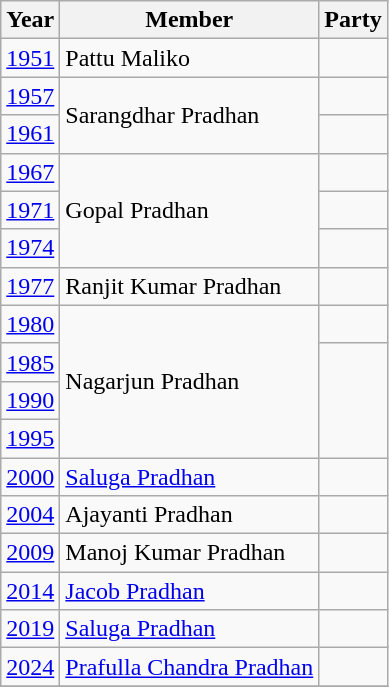<table class="wikitable sortable">
<tr>
<th>Year</th>
<th>Member</th>
<th colspan=2>Party</th>
</tr>
<tr>
<td><a href='#'>1951</a></td>
<td>Pattu Maliko</td>
<td></td>
</tr>
<tr>
<td><a href='#'>1957</a></td>
<td rowspan=2>Sarangdhar Pradhan</td>
<td></td>
</tr>
<tr>
<td><a href='#'>1961</a></td>
<td></td>
</tr>
<tr>
<td><a href='#'>1967</a></td>
<td rowspan=3>Gopal Pradhan</td>
<td></td>
</tr>
<tr>
<td><a href='#'>1971</a></td>
</tr>
<tr>
<td><a href='#'>1974</a></td>
<td></td>
</tr>
<tr>
<td><a href='#'>1977</a></td>
<td>Ranjit Kumar Pradhan</td>
<td></td>
</tr>
<tr>
<td><a href='#'>1980</a></td>
<td rowspan=4>Nagarjun Pradhan</td>
<td></td>
</tr>
<tr>
<td><a href='#'>1985</a></td>
</tr>
<tr>
<td><a href='#'>1990</a></td>
</tr>
<tr>
<td><a href='#'>1995</a></td>
</tr>
<tr>
<td><a href='#'>2000</a></td>
<td><a href='#'>Saluga Pradhan</a></td>
<td></td>
</tr>
<tr>
<td><a href='#'>2004</a></td>
<td>Ajayanti Pradhan</td>
<td></td>
</tr>
<tr>
<td><a href='#'>2009</a></td>
<td>Manoj Kumar Pradhan</td>
<td></td>
</tr>
<tr>
<td><a href='#'>2014</a></td>
<td><a href='#'>Jacob Pradhan</a></td>
<td></td>
</tr>
<tr>
<td><a href='#'>2019</a></td>
<td><a href='#'>Saluga Pradhan</a></td>
<td></td>
</tr>
<tr>
<td><a href='#'>2024</a></td>
<td><a href='#'>Prafulla Chandra Pradhan</a></td>
<td></td>
</tr>
<tr>
</tr>
</table>
